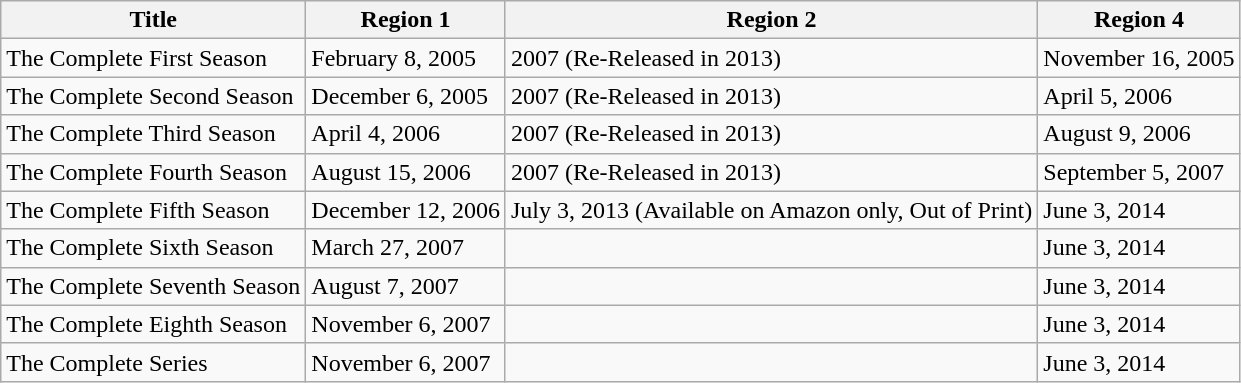<table class="wikitable">
<tr>
<th>Title</th>
<th>Region 1</th>
<th>Region 2</th>
<th>Region 4</th>
</tr>
<tr>
<td>The Complete First Season</td>
<td>February 8, 2005</td>
<td>2007 (Re-Released in 2013)</td>
<td>November 16, 2005</td>
</tr>
<tr>
<td>The Complete Second Season</td>
<td>December 6, 2005</td>
<td>2007 (Re-Released in 2013)</td>
<td>April 5, 2006</td>
</tr>
<tr>
<td>The Complete Third Season</td>
<td>April 4, 2006</td>
<td>2007 (Re-Released in 2013)</td>
<td>August 9, 2006</td>
</tr>
<tr>
<td>The Complete Fourth Season</td>
<td>August 15, 2006</td>
<td>2007 (Re-Released in 2013)</td>
<td>September 5, 2007</td>
</tr>
<tr>
<td>The Complete Fifth Season</td>
<td>December 12, 2006</td>
<td>July 3, 2013 (Available on Amazon only, Out of Print)</td>
<td>June 3, 2014</td>
</tr>
<tr>
<td>The Complete Sixth Season</td>
<td>March 27, 2007</td>
<td></td>
<td>June 3, 2014</td>
</tr>
<tr>
<td>The Complete Seventh Season</td>
<td>August 7, 2007</td>
<td></td>
<td>June 3, 2014</td>
</tr>
<tr>
<td>The Complete Eighth Season</td>
<td>November 6, 2007</td>
<td></td>
<td>June 3, 2014</td>
</tr>
<tr>
<td>The Complete Series</td>
<td>November 6, 2007</td>
<td></td>
<td>June 3, 2014</td>
</tr>
</table>
